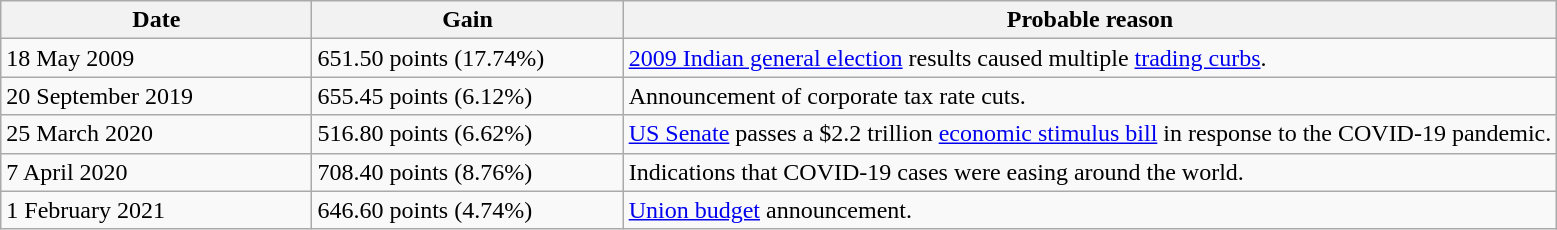<table class="wikitable">
<tr>
<th width="20%">Date</th>
<th width="20%">Gain</th>
<th width="60%">Probable reason</th>
</tr>
<tr>
<td>18 May 2009</td>
<td>651.50 points (17.74%)</td>
<td><a href='#'>2009 Indian general election</a> results caused multiple <a href='#'>trading curbs</a>.</td>
</tr>
<tr>
<td>20 September 2019</td>
<td>655.45 points (6.12%)</td>
<td>Announcement of corporate tax rate cuts.</td>
</tr>
<tr>
<td>25 March 2020</td>
<td>516.80 points (6.62%)</td>
<td><a href='#'>US Senate</a> passes a $2.2 trillion <a href='#'>economic stimulus bill</a> in response to the COVID-19 pandemic.</td>
</tr>
<tr>
<td>7 April 2020</td>
<td>708.40 points (8.76%)</td>
<td>Indications that COVID-19 cases were easing around the world.</td>
</tr>
<tr>
<td>1 February 2021</td>
<td>646.60 points (4.74%)</td>
<td><a href='#'>Union budget</a> announcement.</td>
</tr>
</table>
